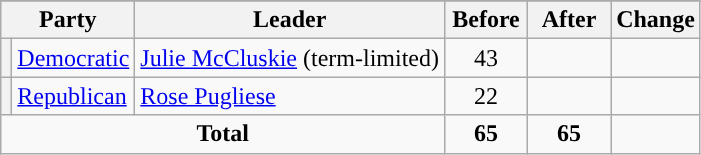<table class="wikitable" style="text-align:center;">
<tr>
</tr>
<tr>
<th colspan="2">Party</th>
<th>Leader</th>
<th style="width:3em">Before</th>
<th style="width:3em">After</th>
<th style="width:3em">Change</th>
</tr>
<tr>
<th style="background-color:"></th>
<td style="text-align:left;"><a href='#'>Democratic</a></td>
<td style="text-align:left;"><a href='#'>Julie McCluskie</a> (term-limited)</td>
<td>43</td>
<td></td>
<td></td>
</tr>
<tr>
<th style="background-color:"></th>
<td style="text-align:left;"><a href='#'>Republican</a></td>
<td style="text-align:left;"><a href='#'>Rose Pugliese</a></td>
<td>22</td>
<td></td>
<td></td>
</tr>
<tr>
<td colspan="3"><strong>Total</strong></td>
<td><strong>65</strong></td>
<td><strong>65</strong></td>
<td></td>
</tr>
</table>
